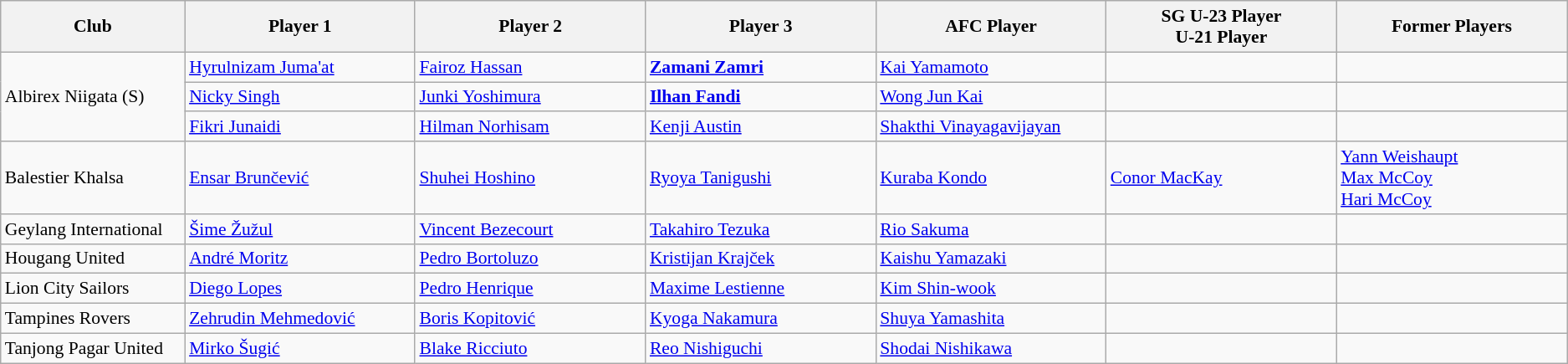<table class="wikitable sortable" style="font-size:90%;">
<tr>
<th style="width:8%">Club</th>
<th style="width:10%">Player 1</th>
<th style="width:10%">Player 2</th>
<th style="width:10%">Player 3</th>
<th style="width:10%">AFC Player</th>
<th style="width:10%">SG U-23 Player <br> U-21 Player</th>
<th style="width:10%">Former Players</th>
</tr>
<tr>
<td rowspan="3">Albirex Niigata (S)</td>
<td> <a href='#'>Hyrulnizam Juma'at</a></td>
<td> <a href='#'>Fairoz Hassan</a></td>
<td> <strong><a href='#'>Zamani Zamri</a></strong> </td>
<td> <a href='#'>Kai Yamamoto</a></td>
<td></td>
<td></td>
</tr>
<tr>
<td> <a href='#'>Nicky Singh</a></td>
<td> <a href='#'>Junki Yoshimura</a></td>
<td> <strong><a href='#'>Ilhan Fandi</a></strong> </td>
<td> <a href='#'>Wong Jun Kai</a></td>
<td></td>
<td></td>
</tr>
<tr>
<td> <a href='#'>Fikri Junaidi</a></td>
<td> <a href='#'>Hilman Norhisam</a></td>
<td> <a href='#'>Kenji Austin</a></td>
<td> <a href='#'>Shakthi Vinayagavijayan</a></td>
<td></td>
<td></td>
</tr>
<tr>
<td>Balestier Khalsa</td>
<td> <a href='#'>Ensar Brunčević</a></td>
<td> <a href='#'>Shuhei Hoshino</a></td>
<td> <a href='#'>Ryoya Tanigushi</a></td>
<td> <a href='#'>Kuraba Kondo</a></td>
<td> <a href='#'>Conor MacKay</a> <br></td>
<td> <a href='#'>Yann Weishaupt</a> <br>  <a href='#'>Max McCoy</a> <br>  <a href='#'>Hari McCoy</a> <br></td>
</tr>
<tr>
<td>Geylang International</td>
<td> <a href='#'>Šime Žužul</a></td>
<td> <a href='#'>Vincent Bezecourt</a></td>
<td> <a href='#'>Takahiro Tezuka</a></td>
<td> <a href='#'>Rio Sakuma</a></td>
<td></td>
<td></td>
</tr>
<tr>
<td>Hougang United</td>
<td> <a href='#'>André Moritz</a></td>
<td> <a href='#'>Pedro Bortoluzo</a></td>
<td> <a href='#'>Kristijan Krajček</a></td>
<td> <a href='#'>Kaishu Yamazaki</a></td>
<td></td>
<td></td>
</tr>
<tr>
<td>Lion City Sailors</td>
<td> <a href='#'>Diego Lopes</a></td>
<td> <a href='#'>Pedro Henrique</a></td>
<td> <a href='#'>Maxime Lestienne</a></td>
<td> <a href='#'>Kim Shin-wook</a></td>
<td></td>
<td></td>
</tr>
<tr>
<td>Tampines Rovers</td>
<td> <a href='#'>Zehrudin Mehmedović</a></td>
<td> <a href='#'>Boris Kopitović</a></td>
<td> <a href='#'>Kyoga Nakamura</a></td>
<td> <a href='#'>Shuya Yamashita</a></td>
<td></td>
<td></td>
</tr>
<tr>
<td>Tanjong Pagar United</td>
<td> <a href='#'>Mirko Šugić</a></td>
<td> <a href='#'>Blake Ricciuto</a></td>
<td> <a href='#'>Reo Nishiguchi</a></td>
<td> <a href='#'>Shodai Nishikawa</a></td>
<td></td>
<td></td>
</tr>
</table>
